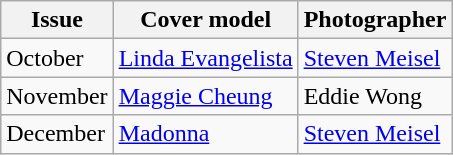<table class="wikitable">
<tr>
<th>Issue</th>
<th>Cover model</th>
<th>Photographer</th>
</tr>
<tr>
<td>October</td>
<td><a href='#'>Linda Evangelista</a></td>
<td><a href='#'>Steven Meisel</a></td>
</tr>
<tr>
<td>November</td>
<td><a href='#'>Maggie Cheung</a></td>
<td>Eddie Wong</td>
</tr>
<tr>
<td>December</td>
<td><a href='#'>Madonna</a></td>
<td><a href='#'>Steven Meisel</a></td>
</tr>
</table>
